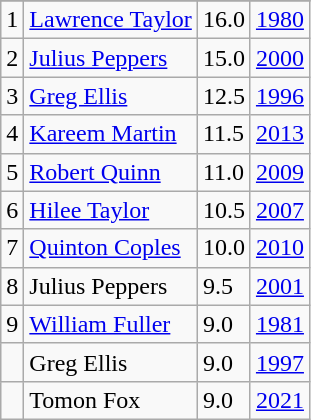<table class="wikitable">
<tr>
</tr>
<tr>
<td>1</td>
<td><a href='#'>Lawrence Taylor</a></td>
<td>16.0</td>
<td><a href='#'>1980</a></td>
</tr>
<tr>
<td>2</td>
<td><a href='#'>Julius Peppers</a></td>
<td>15.0</td>
<td><a href='#'>2000</a></td>
</tr>
<tr>
<td>3</td>
<td><a href='#'>Greg Ellis</a></td>
<td>12.5</td>
<td><a href='#'>1996</a></td>
</tr>
<tr>
<td>4</td>
<td><a href='#'>Kareem Martin</a></td>
<td>11.5</td>
<td><a href='#'>2013</a></td>
</tr>
<tr>
<td>5</td>
<td><a href='#'>Robert Quinn</a></td>
<td>11.0</td>
<td><a href='#'>2009</a></td>
</tr>
<tr>
<td>6</td>
<td><a href='#'>Hilee Taylor</a></td>
<td>10.5</td>
<td><a href='#'>2007</a></td>
</tr>
<tr>
<td>7</td>
<td><a href='#'>Quinton Coples</a></td>
<td>10.0</td>
<td><a href='#'>2010</a></td>
</tr>
<tr>
<td>8</td>
<td>Julius Peppers</td>
<td>9.5</td>
<td><a href='#'>2001</a></td>
</tr>
<tr>
<td>9</td>
<td><a href='#'>William Fuller</a></td>
<td>9.0</td>
<td><a href='#'>1981</a></td>
</tr>
<tr>
<td></td>
<td>Greg Ellis</td>
<td>9.0</td>
<td><a href='#'>1997</a></td>
</tr>
<tr>
<td></td>
<td>Tomon Fox</td>
<td>9.0</td>
<td><a href='#'>2021</a></td>
</tr>
</table>
